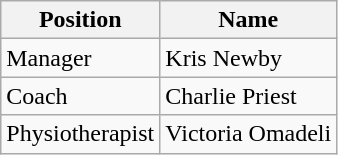<table class="wikitable" style="text-align:left;">
<tr>
<th>Position</th>
<th>Name</th>
</tr>
<tr>
<td align="left">Manager</td>
<td align="left">Kris Newby</td>
</tr>
<tr>
<td align="left">Coach</td>
<td align="left">Charlie Priest</td>
</tr>
<tr>
<td align="left">Physiotherapist</td>
<td align="left">Victoria Omadeli</td>
</tr>
</table>
